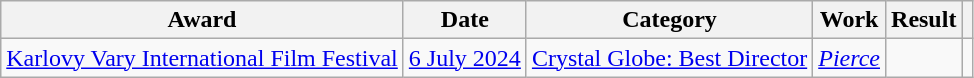<table class="wikitable sortable plainrowheaders">
<tr>
<th>Award</th>
<th>Date</th>
<th>Category</th>
<th>Work</th>
<th>Result</th>
<th class="unsortable"></th>
</tr>
<tr>
<td><a href='#'>Karlovy Vary International Film Festival</a></td>
<td align = "center"><a href='#'>6 July 2024</a></td>
<td><a href='#'>Crystal Globe: Best Director</a></td>
<td><em><a href='#'>Pierce</a></em></td>
<td></td>
<td align = "center"></td>
</tr>
</table>
